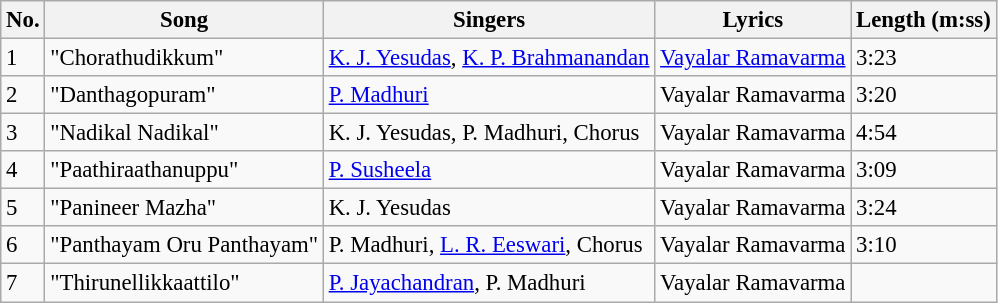<table class="wikitable" style="font-size:95%;">
<tr>
<th>No.</th>
<th>Song</th>
<th>Singers</th>
<th>Lyrics</th>
<th>Length (m:ss)</th>
</tr>
<tr>
<td>1</td>
<td>"Chorathudikkum"</td>
<td><a href='#'>K. J. Yesudas</a>, <a href='#'>K. P. Brahmanandan</a></td>
<td><a href='#'>Vayalar Ramavarma</a></td>
<td>3:23</td>
</tr>
<tr>
<td>2</td>
<td>"Danthagopuram"</td>
<td><a href='#'>P. Madhuri</a></td>
<td>Vayalar Ramavarma</td>
<td>3:20</td>
</tr>
<tr>
<td>3</td>
<td>"Nadikal Nadikal"</td>
<td>K. J. Yesudas, P. Madhuri, Chorus</td>
<td>Vayalar Ramavarma</td>
<td>4:54</td>
</tr>
<tr>
<td>4</td>
<td>"Paathiraathanuppu"</td>
<td><a href='#'>P. Susheela</a></td>
<td>Vayalar Ramavarma</td>
<td>3:09</td>
</tr>
<tr>
<td>5</td>
<td>"Panineer Mazha"</td>
<td>K. J. Yesudas</td>
<td>Vayalar Ramavarma</td>
<td>3:24</td>
</tr>
<tr>
<td>6</td>
<td>"Panthayam Oru Panthayam"</td>
<td>P. Madhuri, <a href='#'>L. R. Eeswari</a>, Chorus</td>
<td>Vayalar Ramavarma</td>
<td>3:10</td>
</tr>
<tr>
<td>7</td>
<td>"Thirunellikkaattilo"</td>
<td><a href='#'>P. Jayachandran</a>, P. Madhuri</td>
<td>Vayalar Ramavarma</td>
<td></td>
</tr>
</table>
